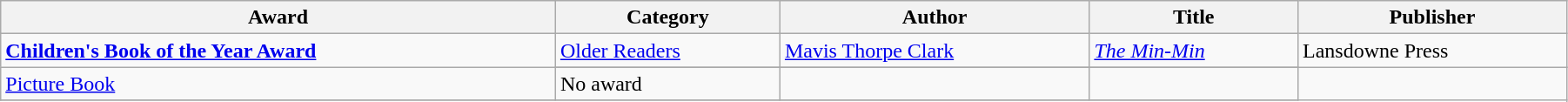<table class="wikitable" width=95%>
<tr>
<th>Award</th>
<th>Category</th>
<th>Author</th>
<th>Title</th>
<th>Publisher</th>
</tr>
<tr>
<td rowspan=2><strong><a href='#'>Children's Book of the Year Award</a></strong></td>
<td><a href='#'>Older Readers</a></td>
<td><a href='#'>Mavis Thorpe Clark</a></td>
<td><em><a href='#'>The Min-Min</a></em></td>
<td>Lansdowne Press</td>
</tr>
<tr>
</tr>
<tr>
<td><a href='#'>Picture Book</a></td>
<td>No award</td>
<td></td>
<td></td>
</tr>
<tr>
</tr>
</table>
